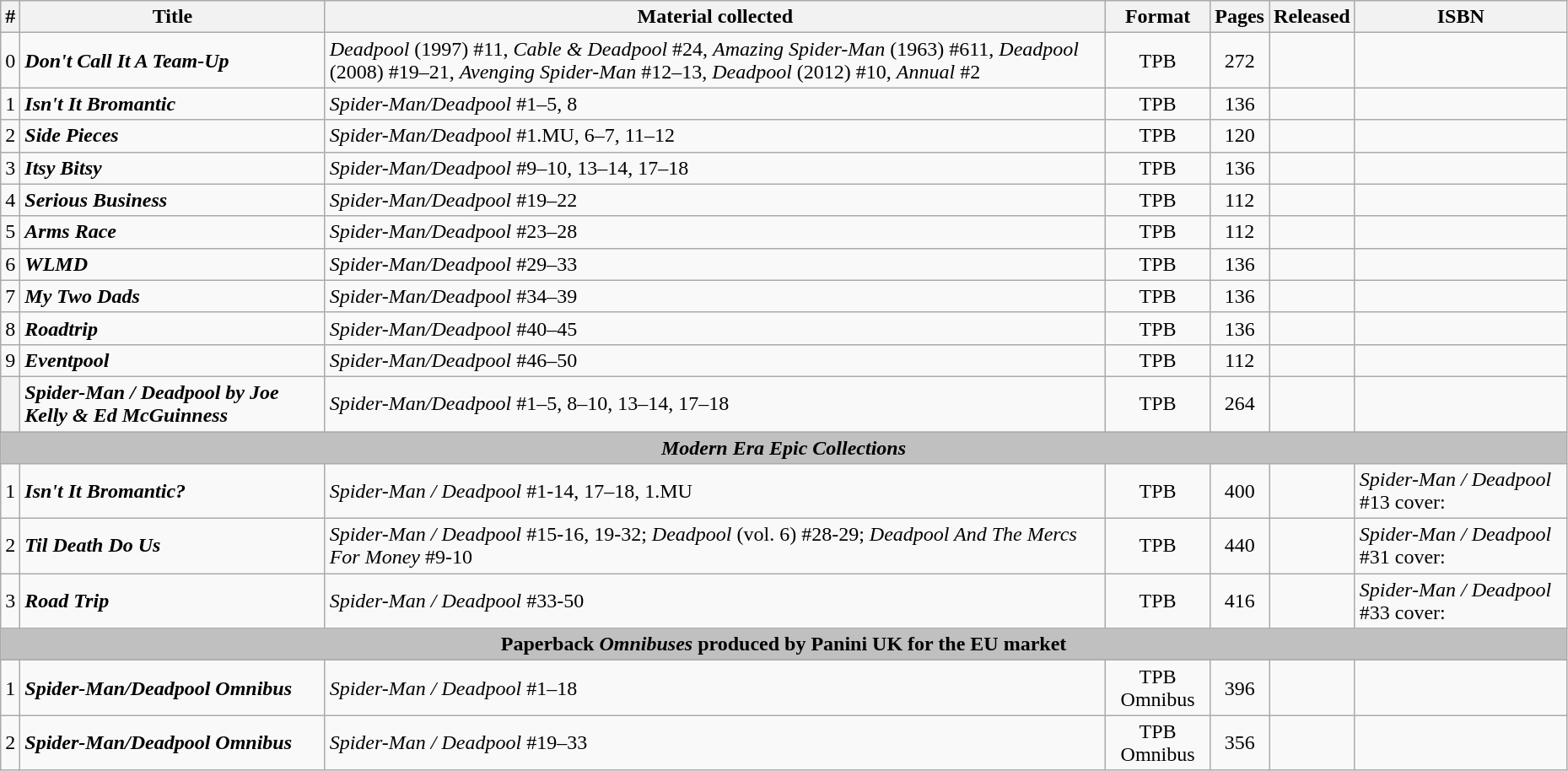<table class="wikitable sortable" width=98%>
<tr>
<th>#</th>
<th>Title</th>
<th>Material collected</th>
<th class="unsortable">Format</th>
<th>Pages</th>
<th>Released</th>
<th class="unsortable" style="width: 10em;">ISBN</th>
</tr>
<tr>
<td style="text-align: center;">0</td>
<td><strong><em>Don't Call It A Team-Up</em></strong></td>
<td><em>Deadpool</em> (1997) #11, <em>Cable & Deadpool</em> #24, <em>Amazing Spider-Man</em> (1963) #611, <em>Deadpool</em> (2008) #19–21, <em>Avenging Spider-Man</em> #12–13, <em>Deadpool</em> (2012) #10, <em>Annual</em> #2</td>
<td style="text-align: center;">TPB</td>
<td style="text-align: center;">272</td>
<td></td>
<td></td>
</tr>
<tr>
<td style="text-align: center;">1</td>
<td><strong><em>Isn't It Bromantic</em></strong></td>
<td><em>Spider-Man/Deadpool</em> #1–5, 8</td>
<td style="text-align: center;">TPB</td>
<td style="text-align: center;">136</td>
<td></td>
<td></td>
</tr>
<tr>
<td style="text-align: center;">2</td>
<td><strong><em>Side Pieces</em></strong></td>
<td><em>Spider-Man/Deadpool</em> #1.MU, 6–7, 11–12</td>
<td style="text-align: center;">TPB</td>
<td style="text-align: center;">120</td>
<td></td>
<td></td>
</tr>
<tr>
<td style="text-align: center;">3</td>
<td><strong><em>Itsy Bitsy</em></strong></td>
<td><em>Spider-Man/Deadpool</em> #9–10, 13–14, 17–18</td>
<td style="text-align: center;">TPB</td>
<td style="text-align: center;">136</td>
<td></td>
<td></td>
</tr>
<tr>
<td style="text-align: center;">4</td>
<td><strong><em>Serious Business</em></strong></td>
<td><em>Spider-Man/Deadpool</em> #19–22</td>
<td style="text-align: center;">TPB</td>
<td style="text-align: center;">112</td>
<td></td>
<td></td>
</tr>
<tr>
<td style="text-align: center;">5</td>
<td><strong><em>Arms Race</em></strong></td>
<td><em>Spider-Man/Deadpool</em> #23–28</td>
<td style="text-align: center;">TPB</td>
<td style="text-align: center;">112</td>
<td></td>
<td></td>
</tr>
<tr>
<td style="text-align: center;">6</td>
<td><strong><em>WLMD</em></strong></td>
<td><em>Spider-Man/Deadpool</em> #29–33</td>
<td style="text-align: center;">TPB</td>
<td style="text-align: center;">136</td>
<td></td>
<td></td>
</tr>
<tr>
<td style="text-align: center;">7</td>
<td><strong><em>My Two Dads</em></strong></td>
<td><em>Spider-Man/Deadpool</em> #34–39</td>
<td style="text-align: center;">TPB</td>
<td style="text-align: center;">136</td>
<td></td>
<td></td>
</tr>
<tr>
<td style="text-align: center;">8</td>
<td><strong><em>Roadtrip</em></strong></td>
<td><em>Spider-Man/Deadpool</em> #40–45</td>
<td style="text-align: center;">TPB</td>
<td style="text-align: center;">136</td>
<td></td>
<td></td>
</tr>
<tr>
<td style="text-align: center;">9</td>
<td><strong><em>Eventpool</em></strong></td>
<td><em>Spider-Man/Deadpool</em> #46–50</td>
<td style="text-align: center;">TPB</td>
<td style="text-align: center;">112</td>
<td></td>
<td></td>
</tr>
<tr>
<th style="background-color: light grey;"></th>
<td><strong><em>Spider-Man / Deadpool by Joe Kelly & Ed McGuinness</em></strong></td>
<td><em>Spider-Man/Deadpool</em> #1–5, 8–10, 13–14, 17–18</td>
<td style="text-align: center;">TPB</td>
<td style="text-align: center;">264</td>
<td></td>
<td></td>
</tr>
<tr>
<th colspan=8 style="background-color: silver;"><em>Modern Era Epic Collections</em></th>
</tr>
<tr>
<td style="text-align: center;">1</td>
<td><strong><em>Isn't It Bromantic?</em></strong></td>
<td><em>Spider-Man / Deadpool</em> #1-14, 17–18, 1.MU</td>
<td style="text-align: center;">TPB</td>
<td style="text-align: center;">400</td>
<td></td>
<td><em>Spider-Man / Deadpool</em> #13 cover: </td>
</tr>
<tr>
<td style="text-align: center;">2</td>
<td><strong><em>Til Death Do Us</em></strong></td>
<td><em>Spider-Man / Deadpool</em> #15-16, 19-32; <em>Deadpool</em> (vol. 6) #28-29; <em>Deadpool And The Mercs For Money</em> #9-10</td>
<td style="text-align: center;">TPB</td>
<td style="text-align: center;">440</td>
<td></td>
<td><em>Spider-Man / Deadpool</em> #31 cover: </td>
</tr>
<tr>
<td style="text-align: center;">3</td>
<td><strong><em>Road Trip</em></strong></td>
<td><em>Spider-Man / Deadpool</em> #33-50</td>
<td style="text-align: center;">TPB</td>
<td style="text-align: center;">416</td>
<td></td>
<td><em>Spider-Man / Deadpool</em> #33 cover: </td>
</tr>
<tr>
<th colspan="8" style="background-color: silver;">Paperback <em>Omnibuses</em> produced by Panini UK for the EU market</th>
</tr>
<tr>
<td>1</td>
<td><strong><em>Spider-Man/Deadpool Omnibus</em></strong></td>
<td><em>Spider-Man / Deadpool</em> #1–18</td>
<td style="text-align: center;">TPB Omnibus</td>
<td style="text-align: center;">396</td>
<td></td>
<td></td>
</tr>
<tr>
<td>2</td>
<td><strong><em>Spider-Man/Deadpool Omnibus</em></strong></td>
<td><em>Spider-Man / Deadpool</em> #19–33</td>
<td style="text-align: center;">TPB Omnibus</td>
<td style="text-align: center;">356</td>
<td></td>
<td></td>
</tr>
</table>
